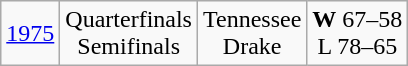<table class="wikitable">
<tr align="center">
<td><a href='#'>1975</a></td>
<td>Quarterfinals<br>Semifinals</td>
<td>Tennessee<br>Drake</td>
<td><strong>W</strong> 67–58<br>L 78–65</td>
</tr>
</table>
